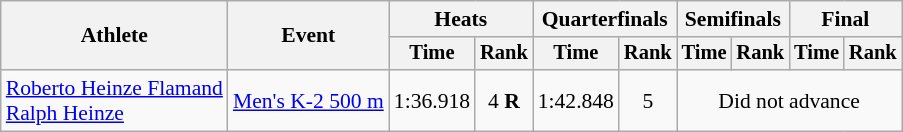<table class=wikitable style="font-size:90%">
<tr>
<th rowspan="2">Athlete</th>
<th rowspan="2">Event</th>
<th colspan=2>Heats</th>
<th colspan=2>Quarterfinals</th>
<th colspan=2>Semifinals</th>
<th colspan=2>Final</th>
</tr>
<tr style="font-size:95%">
<th>Time</th>
<th>Rank</th>
<th>Time</th>
<th>Rank</th>
<th>Time</th>
<th>Rank</th>
<th>Time</th>
<th>Rank</th>
</tr>
<tr align=center>
<td align=left><a href='#'>Roberto Heinze Flamand</a><br><a href='#'>Ralph Heinze</a></td>
<td align=left><a href='#'>Men's K-2 500 m</a></td>
<td>1:36.918</td>
<td>4 <strong>R</strong></td>
<td>1:42.848</td>
<td>5</td>
<td colspan=4>Did not advance</td>
</tr>
</table>
